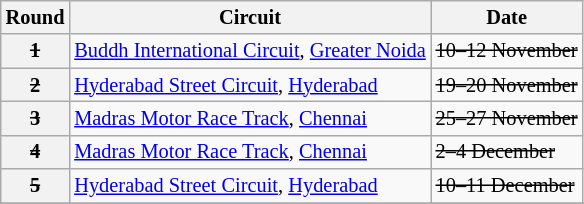<table class="wikitable" style="font-size:85%">
<tr>
<th>Round</th>
<th>Circuit</th>
<th>Date</th>
</tr>
<tr>
<th><s>1</s></th>
<td><a href='#'>Buddh International Circuit</a>, <a href='#'>Greater Noida</a></td>
<td><s>10–12 November</s></td>
</tr>
<tr>
<th><s>2</s></th>
<td><a href='#'>Hyderabad Street Circuit</a>, <a href='#'>Hyderabad</a></td>
<td><s>19–20 November</s></td>
</tr>
<tr>
<th><s>3</s></th>
<td><a href='#'>Madras Motor Race Track</a>, <a href='#'>Chennai</a></td>
<td><s>25–27 November</s></td>
</tr>
<tr>
<th><s>4</s></th>
<td><a href='#'>Madras Motor Race Track</a>, <a href='#'>Chennai</a></td>
<td><s>2–4 December</s></td>
</tr>
<tr>
<th><s>5</s></th>
<td><a href='#'>Hyderabad Street Circuit</a>, <a href='#'>Hyderabad</a></td>
<td><s>10–11 December</s></td>
</tr>
<tr>
</tr>
<tr>
</tr>
</table>
